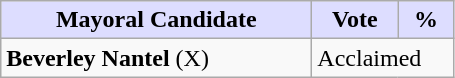<table class="wikitable">
<tr>
<th style="background:#ddf; width:200px;">Mayoral Candidate</th>
<th style="background:#ddf; width:50px;">Vote</th>
<th style="background:#ddf; width:30px;">%</th>
</tr>
<tr>
<td><strong>Beverley Nantel</strong> (X)</td>
<td colspan="2">Acclaimed</td>
</tr>
</table>
